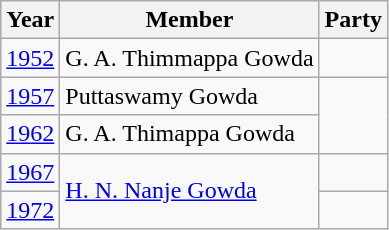<table class="wikitable sortable">
<tr>
<th>Year</th>
<th>Member</th>
<th colspan="2">Party</th>
</tr>
<tr>
<td><a href='#'>1952</a></td>
<td>G. A. Thimmappa Gowda</td>
<td></td>
</tr>
<tr>
<td><a href='#'>1957</a></td>
<td>Puttaswamy Gowda</td>
</tr>
<tr>
<td><a href='#'>1962</a></td>
<td>G. A. Thimappa Gowda</td>
</tr>
<tr>
<td><a href='#'>1967</a></td>
<td rowspan="2"><a href='#'>H. N. Nanje Gowda</a></td>
<td></td>
</tr>
<tr>
<td><a href='#'>1972</a></td>
<td></td>
</tr>
</table>
